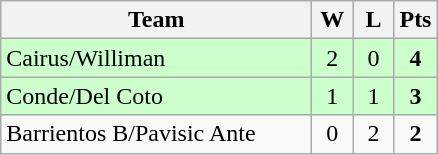<table class="wikitable" style="text-align:center;">
<tr>
<th width=200>Team</th>
<th width=20>W</th>
<th width=20>L</th>
<th width=20>Pts</th>
</tr>
<tr bgcolor="#ccffcc">
<td align="left"> Cairus/Williman</td>
<td>2</td>
<td>0</td>
<td><strong>4</strong></td>
</tr>
<tr bgcolor="#ccffcc">
<td align="left"> Conde/Del Coto</td>
<td>1</td>
<td>1</td>
<td><strong>3</strong></td>
</tr>
<tr>
<td align="left"> Barrientos B/Pavisic Ante</td>
<td>0</td>
<td>2</td>
<td><strong>2</strong></td>
</tr>
</table>
